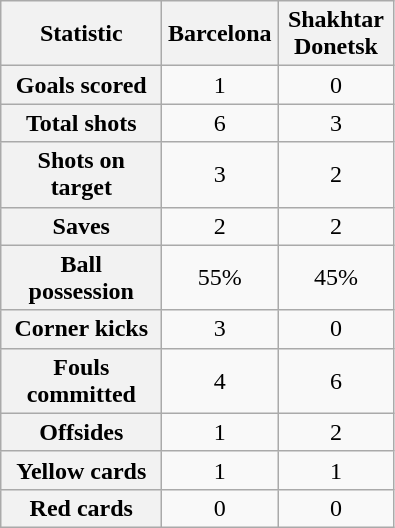<table class="wikitable plainrowheaders" style="text-align:center">
<tr>
<th scope="col" style="width:100px">Statistic</th>
<th scope="col" style="width:70px">Barcelona</th>
<th scope="col" style="width:70px">Shakhtar Donetsk</th>
</tr>
<tr>
<th scope=row>Goals scored</th>
<td>1</td>
<td>0</td>
</tr>
<tr>
<th scope=row>Total shots</th>
<td>6</td>
<td>3</td>
</tr>
<tr>
<th scope=row>Shots on target</th>
<td>3</td>
<td>2</td>
</tr>
<tr>
<th scope=row>Saves</th>
<td>2</td>
<td>2</td>
</tr>
<tr>
<th scope=row>Ball possession</th>
<td>55%</td>
<td>45%</td>
</tr>
<tr>
<th scope=row>Corner kicks</th>
<td>3</td>
<td>0</td>
</tr>
<tr>
<th scope=row>Fouls committed</th>
<td>4</td>
<td>6</td>
</tr>
<tr>
<th scope=row>Offsides</th>
<td>1</td>
<td>2</td>
</tr>
<tr>
<th scope=row>Yellow cards</th>
<td>1</td>
<td>1</td>
</tr>
<tr>
<th scope=row>Red cards</th>
<td>0</td>
<td>0</td>
</tr>
</table>
